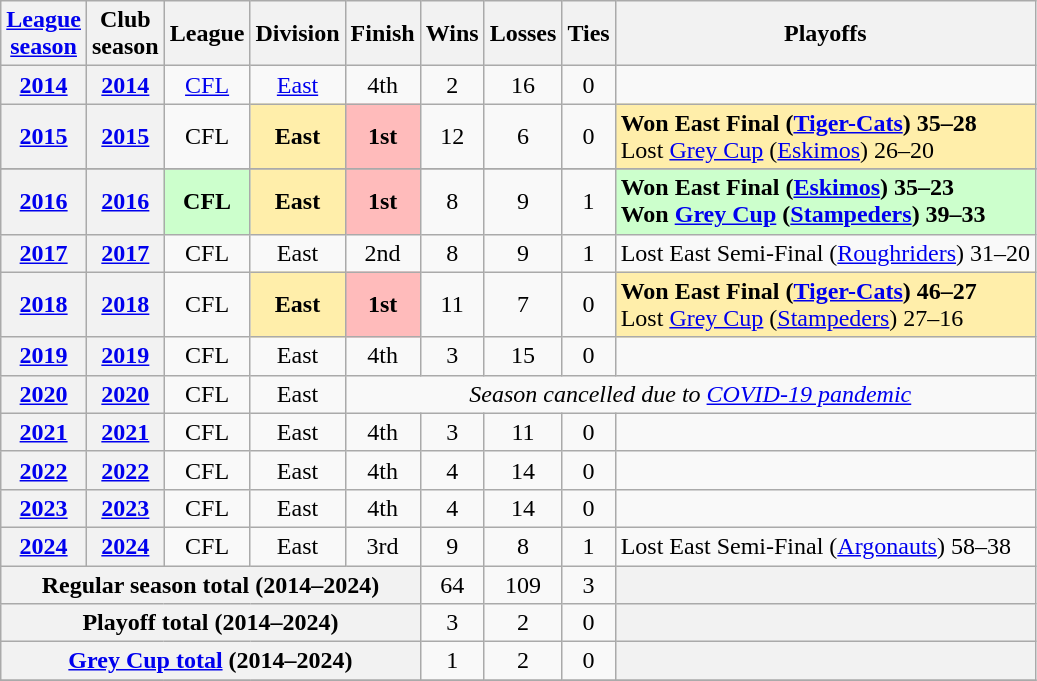<table class="wikitable" style="text-align:center">
<tr>
<th><a href='#'>League<br>season</a></th>
<th>Club<br>season</th>
<th>League</th>
<th>Division</th>
<th>Finish</th>
<th>Wins</th>
<th>Losses</th>
<th>Ties</th>
<th>Playoffs</th>
</tr>
<tr>
<th><a href='#'>2014</a></th>
<th><a href='#'>2014</a></th>
<td><a href='#'>CFL</a></td>
<td><a href='#'>East</a></td>
<td>4th</td>
<td>2</td>
<td>16</td>
<td>0</td>
<td align="left"></td>
</tr>
<tr>
<th><a href='#'>2015</a></th>
<th><a href='#'>2015</a></th>
<td>CFL</td>
<td bgcolor="#ffeeaa"><strong>East</strong></td>
<td bgcolor="#ffbbbb"><strong>1st</strong></td>
<td>12</td>
<td>6</td>
<td>0</td>
<td align="left" style="background: #FFEEAA"><strong>Won East Final (<a href='#'>Tiger-Cats</a>) 35–28</strong><br>Lost <a href='#'>Grey Cup</a> (<a href='#'>Eskimos</a>) 26–20</td>
</tr>
<tr>
</tr>
<tr>
<th><a href='#'>2016</a></th>
<th><a href='#'>2016</a></th>
<td bgcolor="#ccffcc"><strong>CFL</strong></td>
<td bgcolor="#ffeeaa"><strong>East</strong></td>
<td bgcolor="#ffbbbb"><strong>1st</strong></td>
<td>8</td>
<td>9</td>
<td>1</td>
<td align="left" style="background: #CCFFCC"><strong>Won East Final (<a href='#'>Eskimos</a>) 35–23</strong><br><strong>Won <a href='#'>Grey Cup</a> (<a href='#'>Stampeders</a>) 39–33</strong></td>
</tr>
<tr>
<th><a href='#'>2017</a></th>
<th><a href='#'>2017</a></th>
<td>CFL</td>
<td>East</td>
<td>2nd</td>
<td>8</td>
<td>9</td>
<td>1</td>
<td align="left">Lost East Semi-Final (<a href='#'>Roughriders</a>) 31–20</td>
</tr>
<tr>
<th><a href='#'>2018</a></th>
<th><a href='#'>2018</a></th>
<td>CFL</td>
<td bgcolor="#ffeeaa"><strong>East</strong></td>
<td bgcolor="#ffbbbb"><strong>1st</strong></td>
<td>11</td>
<td>7</td>
<td>0</td>
<td align="left" style="background: #FFEEAA"><strong>Won East Final (<a href='#'>Tiger-Cats</a>) 46–27</strong><br>Lost <a href='#'>Grey Cup</a> (<a href='#'>Stampeders</a>) 27–16</td>
</tr>
<tr>
<th><a href='#'>2019</a></th>
<th><a href='#'>2019</a></th>
<td>CFL</td>
<td>East</td>
<td>4th</td>
<td>3</td>
<td>15</td>
<td>0</td>
<td align="left"></td>
</tr>
<tr>
<th><a href='#'>2020</a></th>
<th><a href='#'>2020</a></th>
<td>CFL</td>
<td>East</td>
<td colspan="10"><em>Season cancelled due to <a href='#'>COVID-19 pandemic</a></em></td>
</tr>
<tr>
<th><a href='#'>2021</a></th>
<th><a href='#'>2021</a></th>
<td>CFL</td>
<td>East</td>
<td>4th</td>
<td>3</td>
<td>11</td>
<td>0</td>
<td></td>
</tr>
<tr>
<th><a href='#'>2022</a></th>
<th><a href='#'>2022</a></th>
<td>CFL</td>
<td>East</td>
<td>4th</td>
<td>4</td>
<td>14</td>
<td>0</td>
<td></td>
</tr>
<tr>
<th><a href='#'>2023</a></th>
<th><a href='#'>2023</a></th>
<td>CFL</td>
<td>East</td>
<td>4th</td>
<td>4</td>
<td>14</td>
<td>0</td>
<td></td>
</tr>
<tr>
<th><a href='#'>2024</a></th>
<th><a href='#'>2024</a></th>
<td>CFL</td>
<td>East</td>
<td>3rd</td>
<td>9</td>
<td>8</td>
<td>1</td>
<td align="left">Lost East Semi-Final (<a href='#'>Argonauts</a>) 58–38</td>
</tr>
<tr>
<th colspan="5">Regular season total (2014–2024)</th>
<td>64</td>
<td>109</td>
<td>3</td>
<th></th>
</tr>
<tr>
<th colspan="5">Playoff total (2014–2024)</th>
<td>3</td>
<td>2</td>
<td>0</td>
<th></th>
</tr>
<tr>
<th colspan="5"><a href='#'>Grey Cup total</a> (2014–2024)</th>
<td>1</td>
<td>2</td>
<td>0</td>
<th></th>
</tr>
<tr>
</tr>
</table>
